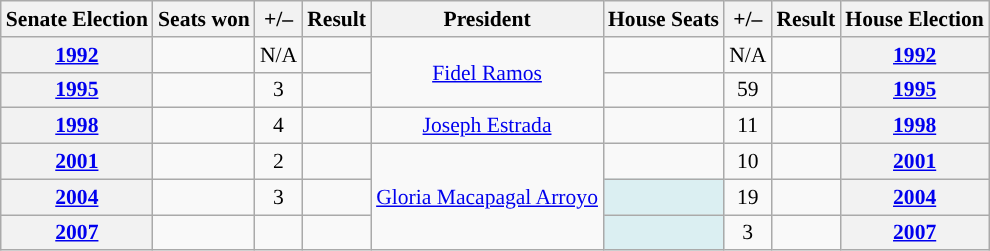<table class="wikitable" style="text-align:center; font-size:90%">
<tr>
<th>Senate Election</th>
<th>Seats won</th>
<th>+/–</th>
<th>Result</th>
<th>President</th>
<th>House Seats</th>
<th>+/–</th>
<th>Result</th>
<th>House Election</th>
</tr>
<tr>
<th><a href='#'>1992</a></th>
<td></td>
<td>N/A</td>
<td></td>
<td rowspan="2" style="background:"><a href='#'>Fidel Ramos</a></td>
<td></td>
<td>N/A</td>
<td></td>
<th><a href='#'>1992</a></th>
</tr>
<tr>
<th><a href='#'>1995</a></th>
<td></td>
<td> 3</td>
<td></td>
<td></td>
<td> 59</td>
<td></td>
<th><a href='#'>1995</a></th>
</tr>
<tr>
<th><a href='#'>1998</a></th>
<td></td>
<td> 4</td>
<td></td>
<td style="background:"><a href='#'><span>Joseph Estrada</span></a></td>
<td></td>
<td> 11</td>
<td></td>
<th><a href='#'>1998</a></th>
</tr>
<tr>
<th><a href='#'>2001</a></th>
<td></td>
<td> 2</td>
<td></td>
<td rowspan="3" style="background:"><a href='#'>Gloria Macapagal Arroyo</a></td>
<td></td>
<td> 10</td>
<td></td>
<th><a href='#'>2001</a></th>
</tr>
<tr>
<th><a href='#'>2004</a></th>
<td></td>
<td> 3</td>
<td></td>
<td style="background:#dbeff2;"></td>
<td> 19</td>
<td></td>
<th><a href='#'>2004</a></th>
</tr>
<tr>
<th><a href='#'>2007</a></th>
<td></td>
<td></td>
<td></td>
<td style="background:#dbeff2;"></td>
<td> 3</td>
<td></td>
<th><a href='#'>2007</a></th>
</tr>
</table>
